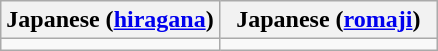<table class="wikitable">
<tr>
<th scope="col" style="width: 50%;">Japanese (<a href='#'>hiragana</a>)</th>
<th scope="col" style="width: 50%;">Japanese (<a href='#'>romaji</a>)</th>
</tr>
<tr>
<td></td>
<td></td>
</tr>
</table>
